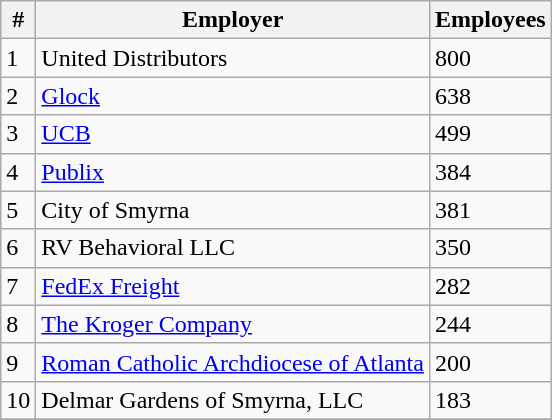<table class="wikitable">
<tr>
<th>#</th>
<th>Employer</th>
<th>Employees</th>
</tr>
<tr>
<td>1</td>
<td>United Distributors</td>
<td>800</td>
</tr>
<tr>
<td>2</td>
<td><a href='#'>Glock</a></td>
<td>638</td>
</tr>
<tr>
<td>3</td>
<td><a href='#'>UCB</a></td>
<td>499</td>
</tr>
<tr>
<td>4</td>
<td><a href='#'>Publix</a></td>
<td>384</td>
</tr>
<tr>
<td>5</td>
<td>City of Smyrna</td>
<td>381</td>
</tr>
<tr>
<td>6</td>
<td>RV Behavioral LLC</td>
<td>350</td>
</tr>
<tr>
<td>7</td>
<td><a href='#'>FedEx Freight</a></td>
<td>282</td>
</tr>
<tr>
<td>8</td>
<td><a href='#'>The Kroger Company</a></td>
<td>244</td>
</tr>
<tr>
<td>9</td>
<td><a href='#'>Roman Catholic Archdiocese of Atlanta</a></td>
<td>200</td>
</tr>
<tr>
<td>10</td>
<td>Delmar Gardens of Smyrna, LLC</td>
<td>183</td>
</tr>
<tr>
</tr>
</table>
